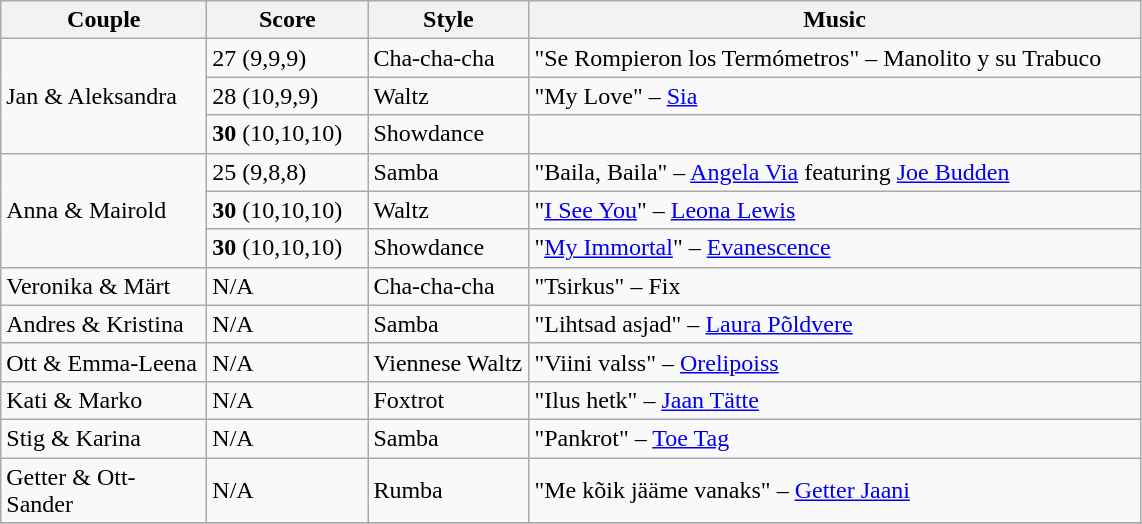<table class="wikitable">
<tr>
<th width="130">Couple</th>
<th width="100">Score</th>
<th width="100">Style</th>
<th width="400">Music</th>
</tr>
<tr>
<td rowspan="3">Jan & Aleksandra</td>
<td>27 (9,9,9)</td>
<td>Cha-cha-cha</td>
<td>"Se Rompieron los Termómetros" – Manolito y su Trabuco</td>
</tr>
<tr>
<td>28 (10,9,9)</td>
<td>Waltz</td>
<td>"My Love" – <a href='#'>Sia</a></td>
</tr>
<tr>
<td><strong>30</strong> (10,10,10)</td>
<td>Showdance</td>
<td></td>
</tr>
<tr>
<td rowspan="3">Anna & Mairold</td>
<td>25 (9,8,8)</td>
<td>Samba</td>
<td>"Baila, Baila" – <a href='#'>Angela Via</a> featuring <a href='#'>Joe Budden</a></td>
</tr>
<tr>
<td><strong>30</strong> (10,10,10)</td>
<td>Waltz</td>
<td>"<a href='#'>I See You</a>" – <a href='#'>Leona Lewis</a></td>
</tr>
<tr>
<td><strong>30</strong> (10,10,10)</td>
<td>Showdance</td>
<td>"<a href='#'>My Immortal</a>" – <a href='#'>Evanescence</a></td>
</tr>
<tr>
<td>Veronika & Märt</td>
<td>N/A</td>
<td>Cha-cha-cha</td>
<td>"Tsirkus" – Fix</td>
</tr>
<tr>
<td>Andres & Kristina</td>
<td>N/A</td>
<td>Samba</td>
<td>"Lihtsad asjad" – <a href='#'>Laura Põldvere</a></td>
</tr>
<tr>
<td>Ott & Emma-Leena</td>
<td>N/A</td>
<td>Viennese Waltz</td>
<td>"Viini valss" – <a href='#'>Orelipoiss</a></td>
</tr>
<tr>
<td>Kati & Marko</td>
<td>N/A</td>
<td>Foxtrot</td>
<td>"Ilus hetk" – <a href='#'>Jaan Tätte</a></td>
</tr>
<tr>
<td>Stig & Karina</td>
<td>N/A</td>
<td>Samba</td>
<td>"Pankrot" – <a href='#'>Toe Tag</a></td>
</tr>
<tr>
<td>Getter & Ott-Sander</td>
<td>N/A</td>
<td>Rumba</td>
<td>"Me kõik jääme vanaks" – <a href='#'>Getter Jaani</a></td>
</tr>
<tr>
</tr>
</table>
